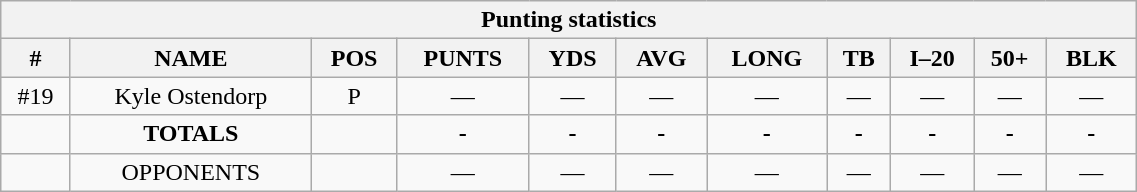<table style="width:60%; text-align:center;" class="wikitable collapsible collapsed">
<tr>
<th colspan="12">Punting statistics</th>
</tr>
<tr>
<th>#</th>
<th>NAME</th>
<th>POS</th>
<th>PUNTS</th>
<th>YDS</th>
<th>AVG</th>
<th>LONG</th>
<th>TB</th>
<th>I–20</th>
<th>50+</th>
<th>BLK</th>
</tr>
<tr>
<td>#19</td>
<td>Kyle Ostendorp</td>
<td>P</td>
<td>—</td>
<td>—</td>
<td>—</td>
<td>—</td>
<td>—</td>
<td>—</td>
<td>—</td>
<td>—</td>
</tr>
<tr>
<td></td>
<td><strong>TOTALS</strong></td>
<td></td>
<td><strong>-</strong></td>
<td><strong>-</strong></td>
<td><strong>-</strong></td>
<td><strong>-</strong></td>
<td><strong>-</strong></td>
<td><strong>-</strong></td>
<td><strong>-</strong></td>
<td><strong>-</strong></td>
</tr>
<tr>
<td></td>
<td>OPPONENTS</td>
<td></td>
<td>—</td>
<td>—</td>
<td>—</td>
<td>—</td>
<td>—</td>
<td>—</td>
<td>—</td>
<td>—</td>
</tr>
</table>
